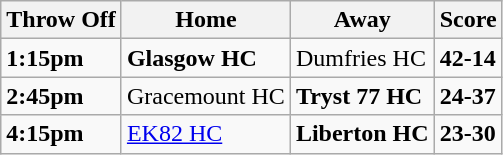<table class="wikitable">
<tr>
<th><strong>Throw Off</strong></th>
<th><strong>Home</strong></th>
<th><strong>Away</strong></th>
<th><strong>Score</strong></th>
</tr>
<tr>
<td><strong>1:15pm</strong></td>
<td><strong>Glasgow HC</strong></td>
<td>Dumfries HC</td>
<td><strong>42-14</strong></td>
</tr>
<tr>
<td><strong>2:45pm</strong></td>
<td>Gracemount HC</td>
<td><strong>Tryst 77 HC</strong></td>
<td><strong>24-37</strong></td>
</tr>
<tr>
<td><strong>4:15pm</strong></td>
<td><a href='#'>EK82 HC</a></td>
<td><strong>Liberton HC</strong></td>
<td><strong>23-30</strong></td>
</tr>
</table>
